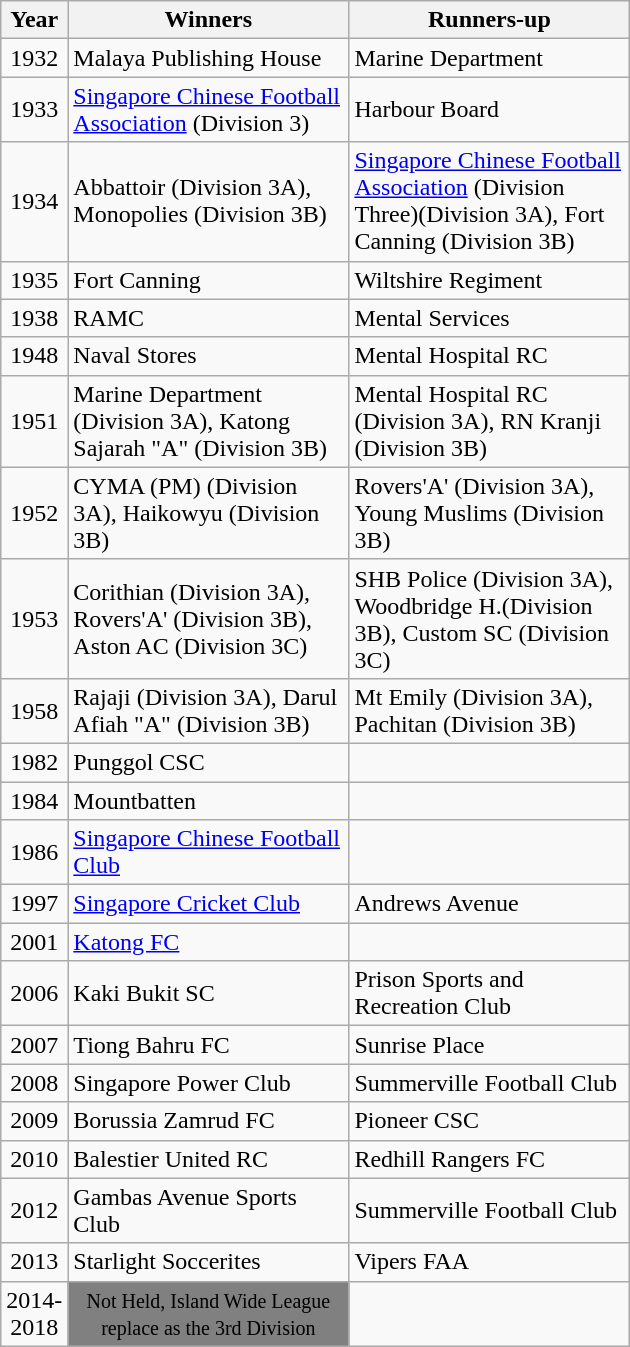<table class="wikitable" style="text-align:center">
<tr>
<th width='25'>Year</th>
<th width='180'>Winners</th>
<th width='180'>Runners-up</th>
</tr>
<tr>
<td>1932</td>
<td align='left'>Malaya Publishing House</td>
<td align='left'>Marine Department</td>
</tr>
<tr>
<td>1933</td>
<td align='left'><a href='#'>Singapore Chinese Football Association</a> (Division 3)</td>
<td align='left'>Harbour Board</td>
</tr>
<tr>
<td>1934</td>
<td align='left'>Abbattoir (Division 3A), Monopolies (Division 3B)</td>
<td align='left'><a href='#'>Singapore Chinese Football Association</a> (Division Three)(Division 3A), Fort Canning (Division 3B)</td>
</tr>
<tr>
<td>1935</td>
<td align='left'>Fort Canning</td>
<td align='left'>Wiltshire Regiment</td>
</tr>
<tr>
<td>1938</td>
<td align='left'>RAMC</td>
<td align='left'>Mental Services</td>
</tr>
<tr>
<td>1948</td>
<td align='left'>Naval Stores</td>
<td align='left'>Mental Hospital RC</td>
</tr>
<tr>
<td>1951</td>
<td align='left'>Marine Department (Division 3A), Katong Sajarah "A" (Division 3B)</td>
<td align='left'>Mental Hospital RC (Division 3A), RN Kranji (Division 3B)</td>
</tr>
<tr>
<td>1952</td>
<td align='left'>CYMA (PM) (Division 3A), Haikowyu (Division 3B)</td>
<td align='left'>Rovers'A' (Division 3A), Young Muslims (Division 3B)</td>
</tr>
<tr>
<td>1953</td>
<td align='left'>Corithian (Division 3A), Rovers'A' (Division 3B), Aston AC (Division 3C)</td>
<td align='left'>SHB Police (Division 3A), Woodbridge H.(Division 3B), Custom SC (Division 3C)</td>
</tr>
<tr>
<td>1958</td>
<td align='left'>Rajaji (Division 3A), Darul Afiah "A" (Division 3B)</td>
<td align='left'>Mt Emily (Division 3A), Pachitan (Division 3B)</td>
</tr>
<tr>
<td>1982</td>
<td align='left'>Punggol CSC</td>
<td align='left'></td>
</tr>
<tr>
<td>1984</td>
<td align='left'>Mountbatten</td>
<td align='left'></td>
</tr>
<tr>
<td>1986</td>
<td align='left'><a href='#'>Singapore Chinese Football Club</a></td>
<td align='left'></td>
</tr>
<tr>
<td>1997</td>
<td align='left'><a href='#'>Singapore Cricket Club</a></td>
<td align='left'>Andrews Avenue</td>
</tr>
<tr>
<td>2001</td>
<td align='left'><a href='#'>Katong FC</a></td>
<td align='left'></td>
</tr>
<tr>
<td>2006</td>
<td align='left'>Kaki Bukit SC</td>
<td align='left'>Prison Sports and Recreation Club</td>
</tr>
<tr>
<td>2007</td>
<td align='left'>Tiong Bahru FC</td>
<td align='left'>Sunrise Place</td>
</tr>
<tr>
<td>2008</td>
<td align='left'>Singapore Power Club</td>
<td align='left'>Summerville Football Club</td>
</tr>
<tr>
<td>2009</td>
<td align='left'>Borussia Zamrud FC</td>
<td align='left'>Pioneer CSC</td>
</tr>
<tr>
<td>2010</td>
<td align='left'>Balestier United RC</td>
<td align='left'>Redhill Rangers FC</td>
</tr>
<tr>
<td>2012</td>
<td align='left'>Gambas Avenue Sports Club</td>
<td align='left'>Summerville Football Club</td>
</tr>
<tr>
<td>2013</td>
<td align='left'>Starlight Soccerites</td>
<td align='left'>Vipers FAA</td>
</tr>
<tr>
<td>2014-2018</td>
<td align='center' bgcolor='grey'><small>Not Held, Island Wide League replace as the 3rd Division</small></td>
</tr>
</table>
